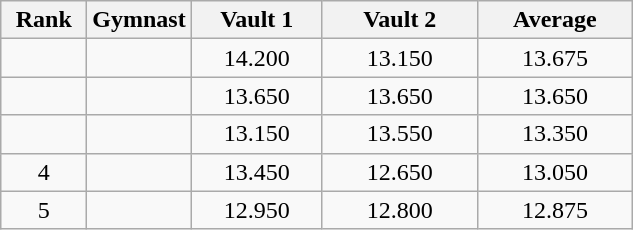<table class="wikitable" style="text-align:center">
<tr>
<th scope="col" style="width:50px;">Rank</th>
<th>Gymnast</th>
<th style="width:5em">Vault 1</th>
<th style="width:6em">Vault 2</th>
<th style="width:6em">Average</th>
</tr>
<tr>
<td></td>
<td align=left></td>
<td>14.200</td>
<td>13.150</td>
<td>13.675</td>
</tr>
<tr>
<td></td>
<td align=left></td>
<td>13.650</td>
<td>13.650</td>
<td>13.650</td>
</tr>
<tr>
<td></td>
<td align=left></td>
<td>13.150</td>
<td>13.550</td>
<td>13.350</td>
</tr>
<tr>
<td>4</td>
<td align=left></td>
<td>13.450</td>
<td>12.650</td>
<td>13.050</td>
</tr>
<tr>
<td>5</td>
<td align=left></td>
<td>12.950</td>
<td>12.800</td>
<td>12.875</td>
</tr>
</table>
